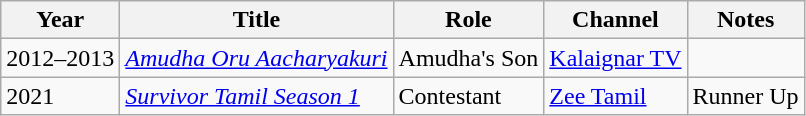<table class="wikitable sortable">
<tr>
<th scope="col">Year</th>
<th scope="col">Title</th>
<th scope="col">Role</th>
<th scope="col">Channel</th>
<th scope="col" class="unsortable">Notes</th>
</tr>
<tr>
<td>2012–2013</td>
<td><em><a href='#'>Amudha Oru Aacharyakuri</a></em></td>
<td>Amudha's Son</td>
<td><a href='#'>Kalaignar TV</a></td>
<td></td>
</tr>
<tr>
<td>2021</td>
<td><em><a href='#'>Survivor Tamil Season 1</a></em></td>
<td>Contestant</td>
<td><a href='#'>Zee Tamil</a></td>
<td>Runner Up</td>
</tr>
</table>
